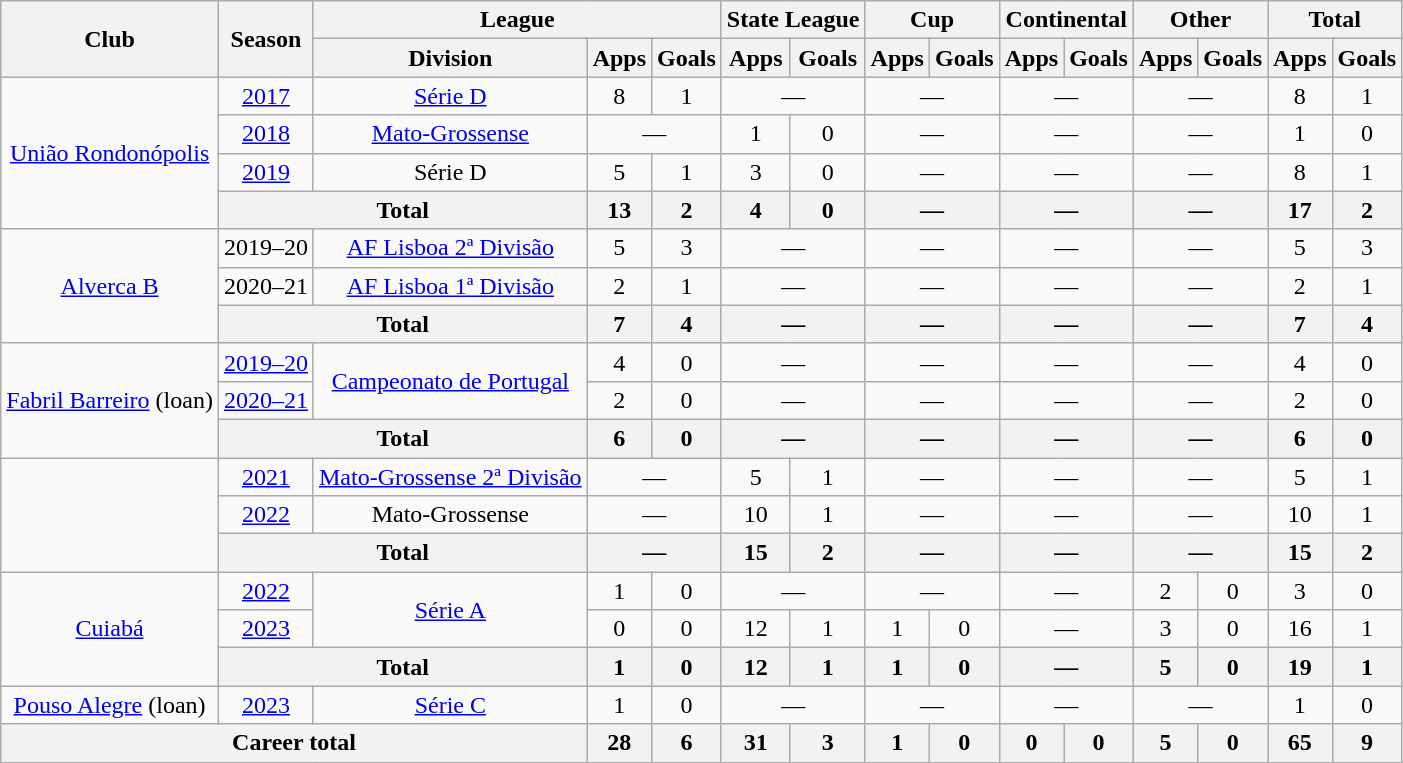<table class="wikitable" style="text-align: center;">
<tr>
<th rowspan="2">Club</th>
<th rowspan="2">Season</th>
<th colspan="3">League</th>
<th colspan="2">State League</th>
<th colspan="2">Cup</th>
<th colspan="2">Continental</th>
<th colspan="2">Other</th>
<th colspan="2">Total</th>
</tr>
<tr>
<th>Division</th>
<th>Apps</th>
<th>Goals</th>
<th>Apps</th>
<th>Goals</th>
<th>Apps</th>
<th>Goals</th>
<th>Apps</th>
<th>Goals</th>
<th>Apps</th>
<th>Goals</th>
<th>Apps</th>
<th>Goals</th>
</tr>
<tr>
<td rowspan="4" valign="center"><a href='#'>União Rondonópolis</a></td>
<td><a href='#'>2017</a></td>
<td><a href='#'>Série D</a></td>
<td>8</td>
<td>1</td>
<td colspan="2">—</td>
<td colspan="2">—</td>
<td colspan="2">—</td>
<td colspan="2">—</td>
<td>8</td>
<td>1</td>
</tr>
<tr>
<td><a href='#'>2018</a></td>
<td><a href='#'>Mato-Grossense</a></td>
<td colspan="2">—</td>
<td>1</td>
<td>0</td>
<td colspan="2">—</td>
<td colspan="2">—</td>
<td colspan="2">—</td>
<td>1</td>
<td>0</td>
</tr>
<tr>
<td><a href='#'>2019</a></td>
<td>Série D</td>
<td>5</td>
<td>1</td>
<td>3</td>
<td>0</td>
<td colspan="2">—</td>
<td colspan="2">—</td>
<td colspan="2">—</td>
<td>8</td>
<td>1</td>
</tr>
<tr>
<th colspan="2">Total</th>
<th>13</th>
<th>2</th>
<th>4</th>
<th>0</th>
<th colspan="2">—</th>
<th colspan="2">—</th>
<th colspan="2">—</th>
<th>17</th>
<th>2</th>
</tr>
<tr>
<td rowspan="3" valign="center"><a href='#'>Alverca B</a></td>
<td>2019–20</td>
<td><a href='#'>AF Lisboa 2ª Divisão</a></td>
<td>5</td>
<td>3</td>
<td colspan="2">—</td>
<td colspan="2">—</td>
<td colspan="2">—</td>
<td colspan="2">—</td>
<td>5</td>
<td>3</td>
</tr>
<tr>
<td>2020–21</td>
<td><a href='#'>AF Lisboa 1ª Divisão</a></td>
<td>2</td>
<td>1</td>
<td colspan="2">—</td>
<td colspan="2">—</td>
<td colspan="2">—</td>
<td colspan="2">—</td>
<td>2</td>
<td>1</td>
</tr>
<tr>
<th colspan="2">Total</th>
<th>7</th>
<th>4</th>
<th colspan="2">—</th>
<th colspan="2">—</th>
<th colspan="2">—</th>
<th colspan="2">—</th>
<th>7</th>
<th>4</th>
</tr>
<tr>
<td rowspan="3" valign="center"><a href='#'>Fabril Barreiro</a> (loan)</td>
<td><a href='#'>2019–20</a></td>
<td rowspan="2"><a href='#'>Campeonato de Portugal</a></td>
<td>4</td>
<td>0</td>
<td colspan="2">—</td>
<td colspan="2">—</td>
<td colspan="2">—</td>
<td colspan="2">—</td>
<td>4</td>
<td>0</td>
</tr>
<tr>
<td><a href='#'>2020–21</a></td>
<td>2</td>
<td>0</td>
<td colspan="2">—</td>
<td colspan="2">—</td>
<td colspan="2">—</td>
<td colspan="2">—</td>
<td>2</td>
<td>0</td>
</tr>
<tr>
<th colspan="2">Total</th>
<th>6</th>
<th>0</th>
<th colspan="2">—</th>
<th colspan="2">—</th>
<th colspan="2">—</th>
<th colspan="2">—</th>
<th>6</th>
<th>0</th>
</tr>
<tr>
<td rowspan="3" valign="center"></td>
<td><a href='#'>2021</a></td>
<td><a href='#'>Mato-Grossense 2ª Divisão</a></td>
<td colspan="2">—</td>
<td>5</td>
<td>1</td>
<td colspan="2">—</td>
<td colspan="2">—</td>
<td colspan="2">—</td>
<td>5</td>
<td>1</td>
</tr>
<tr>
<td><a href='#'>2022</a></td>
<td>Mato-Grossense</td>
<td colspan="2">—</td>
<td>10</td>
<td>1</td>
<td colspan="2">—</td>
<td colspan="2">—</td>
<td colspan="2">—</td>
<td>10</td>
<td>1</td>
</tr>
<tr>
<th colspan="2">Total</th>
<th colspan="2">—</th>
<th>15</th>
<th>2</th>
<th colspan="2">—</th>
<th colspan="2">—</th>
<th colspan="2">—</th>
<th>15</th>
<th>2</th>
</tr>
<tr>
<td rowspan="3" valign="center"><a href='#'>Cuiabá</a></td>
<td><a href='#'>2022</a></td>
<td rowspan="2"><a href='#'>Série A</a></td>
<td>1</td>
<td>0</td>
<td colspan="2">—</td>
<td colspan="2">—</td>
<td colspan="2">—</td>
<td>2</td>
<td>0</td>
<td>3</td>
<td>0</td>
</tr>
<tr>
<td><a href='#'>2023</a></td>
<td>0</td>
<td>0</td>
<td>12</td>
<td>1</td>
<td>1</td>
<td>0</td>
<td colspan="2">—</td>
<td>3</td>
<td>0</td>
<td>16</td>
<td>1</td>
</tr>
<tr>
<th colspan="2">Total</th>
<th>1</th>
<th>0</th>
<th>12</th>
<th>1</th>
<th>1</th>
<th>0</th>
<th colspan="2">—</th>
<th>5</th>
<th>0</th>
<th>19</th>
<th>1</th>
</tr>
<tr>
<td valign="center"><a href='#'>Pouso Alegre</a> (loan)</td>
<td><a href='#'>2023</a></td>
<td><a href='#'>Série C</a></td>
<td>1</td>
<td>0</td>
<td colspan="2">—</td>
<td colspan="2">—</td>
<td colspan="2">—</td>
<td colspan="2">—</td>
<td>1</td>
<td>0</td>
</tr>
<tr>
<th colspan="3"><strong>Career total</strong></th>
<th>28</th>
<th>6</th>
<th>31</th>
<th>3</th>
<th>1</th>
<th>0</th>
<th>0</th>
<th>0</th>
<th>5</th>
<th>0</th>
<th>65</th>
<th>9</th>
</tr>
</table>
